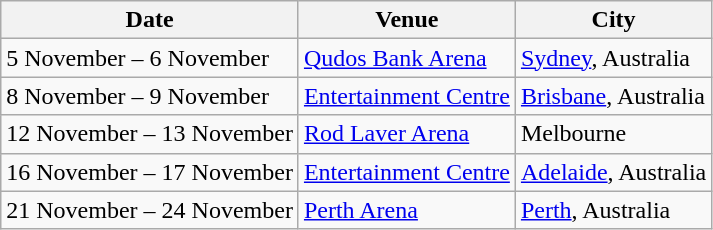<table class="wikitable">
<tr>
<th>Date</th>
<th>Venue</th>
<th>City</th>
</tr>
<tr>
<td>5 November – 6 November</td>
<td><a href='#'>Qudos Bank Arena</a></td>
<td><a href='#'>Sydney</a>, Australia</td>
</tr>
<tr>
<td>8 November – 9 November</td>
<td><a href='#'>Entertainment Centre</a></td>
<td><a href='#'>Brisbane</a>, Australia</td>
</tr>
<tr>
<td>12 November – 13 November</td>
<td><a href='#'>Rod Laver Arena</a></td>
<td>Melbourne</td>
</tr>
<tr>
<td>16 November – 17 November</td>
<td><a href='#'>Entertainment Centre</a></td>
<td><a href='#'>Adelaide</a>, Australia</td>
</tr>
<tr>
<td>21 November – 24 November</td>
<td><a href='#'>Perth Arena</a></td>
<td><a href='#'>Perth</a>, Australia</td>
</tr>
</table>
